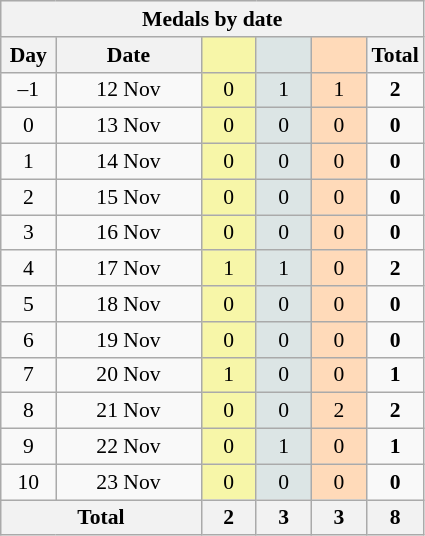<table class="wikitable" style="font-size:90%; text-align:center;">
<tr style="background:#efefef;">
<th colspan=6><strong>Medals by date</strong></th>
</tr>
<tr>
<th width=30><strong>Day</strong></th>
<th width=90><strong>Date</strong></th>
<th width=30 style="background:#F7F6A8;"></th>
<th width=30 style="background:#DCE5E5;"></th>
<th width=30 style="background:#FFDAB9;"></th>
<th width=30><strong>Total</strong></th>
</tr>
<tr>
<td>–1</td>
<td>12 Nov</td>
<td style="background:#F7F6A8;">0</td>
<td style="background:#DCE5E5;">1</td>
<td style="background:#FFDAB9;">1</td>
<td><strong>2</strong></td>
</tr>
<tr>
<td>0</td>
<td>13 Nov</td>
<td style="background:#F7F6A8;">0</td>
<td style="background:#DCE5E5;">0</td>
<td style="background:#FFDAB9;">0</td>
<td><strong>0</strong></td>
</tr>
<tr>
<td>1</td>
<td>14 Nov</td>
<td style="background:#F7F6A8;">0</td>
<td style="background:#DCE5E5;">0</td>
<td style="background:#FFDAB9;">0</td>
<td><strong>0</strong></td>
</tr>
<tr>
<td>2</td>
<td>15 Nov</td>
<td style="background:#F7F6A8;">0</td>
<td style="background:#DCE5E5;">0</td>
<td style="background:#FFDAB9;">0</td>
<td><strong>0</strong></td>
</tr>
<tr>
<td>3</td>
<td>16 Nov</td>
<td style="background:#F7F6A8;">0</td>
<td style="background:#DCE5E5;">0</td>
<td style="background:#FFDAB9;">0</td>
<td><strong>0</strong></td>
</tr>
<tr>
<td>4</td>
<td>17 Nov</td>
<td style="background:#F7F6A8;">1</td>
<td style="background:#DCE5E5;">1</td>
<td style="background:#FFDAB9;">0</td>
<td><strong>2</strong></td>
</tr>
<tr>
<td>5</td>
<td>18 Nov</td>
<td style="background:#F7F6A8;">0</td>
<td style="background:#DCE5E5;">0</td>
<td style="background:#FFDAB9;">0</td>
<td><strong>0</strong></td>
</tr>
<tr>
<td>6</td>
<td>19 Nov</td>
<td style="background:#F7F6A8;">0</td>
<td style="background:#DCE5E5;">0</td>
<td style="background:#FFDAB9;">0</td>
<td><strong>0</strong></td>
</tr>
<tr>
<td>7</td>
<td>20 Nov</td>
<td style="background:#F7F6A8;">1</td>
<td style="background:#DCE5E5;">0</td>
<td style="background:#FFDAB9;">0</td>
<td><strong>1</strong></td>
</tr>
<tr>
<td>8</td>
<td>21 Nov</td>
<td style="background:#F7F6A8;">0</td>
<td style="background:#DCE5E5;">0</td>
<td style="background:#FFDAB9;">2</td>
<td><strong>2</strong></td>
</tr>
<tr>
<td>9</td>
<td>22 Nov</td>
<td style="background:#F7F6A8;">0</td>
<td style="background:#DCE5E5;">1</td>
<td style="background:#FFDAB9;">0</td>
<td><strong>1</strong></td>
</tr>
<tr>
<td>10</td>
<td>23 Nov</td>
<td style="background:#F7F6A8;">0</td>
<td style="background:#DCE5E5;">0</td>
<td style="background:#FFDAB9;">0</td>
<td><strong>0</strong></td>
</tr>
<tr>
<th colspan="2"><strong>Total</strong></th>
<th><strong>2</strong></th>
<th><strong>3</strong></th>
<th><strong>3</strong></th>
<th><strong>8</strong></th>
</tr>
</table>
